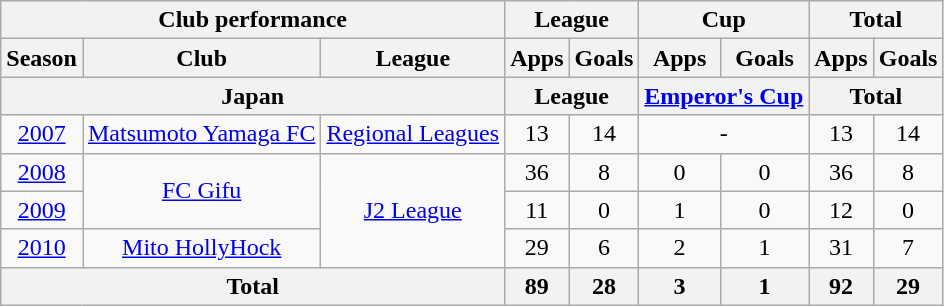<table class="wikitable" style="text-align:center;">
<tr>
<th colspan=3>Club performance</th>
<th colspan=2>League</th>
<th colspan=2>Cup</th>
<th colspan=2>Total</th>
</tr>
<tr>
<th>Season</th>
<th>Club</th>
<th>League</th>
<th>Apps</th>
<th>Goals</th>
<th>Apps</th>
<th>Goals</th>
<th>Apps</th>
<th>Goals</th>
</tr>
<tr>
<th colspan=3>Japan</th>
<th colspan=2>League</th>
<th colspan=2><a href='#'>Emperor's Cup</a></th>
<th colspan=2>Total</th>
</tr>
<tr>
<td><a href='#'>2007</a></td>
<td><a href='#'>Matsumoto Yamaga FC</a></td>
<td><a href='#'>Regional Leagues</a></td>
<td>13</td>
<td>14</td>
<td colspan="2">-</td>
<td>13</td>
<td>14</td>
</tr>
<tr>
<td><a href='#'>2008</a></td>
<td rowspan="2"><a href='#'>FC Gifu</a></td>
<td rowspan="3"><a href='#'>J2 League</a></td>
<td>36</td>
<td>8</td>
<td>0</td>
<td>0</td>
<td>36</td>
<td>8</td>
</tr>
<tr>
<td><a href='#'>2009</a></td>
<td>11</td>
<td>0</td>
<td>1</td>
<td>0</td>
<td>12</td>
<td>0</td>
</tr>
<tr>
<td><a href='#'>2010</a></td>
<td><a href='#'>Mito HollyHock</a></td>
<td>29</td>
<td>6</td>
<td>2</td>
<td>1</td>
<td>31</td>
<td>7</td>
</tr>
<tr>
<th colspan=3>Total</th>
<th>89</th>
<th>28</th>
<th>3</th>
<th>1</th>
<th>92</th>
<th>29</th>
</tr>
</table>
